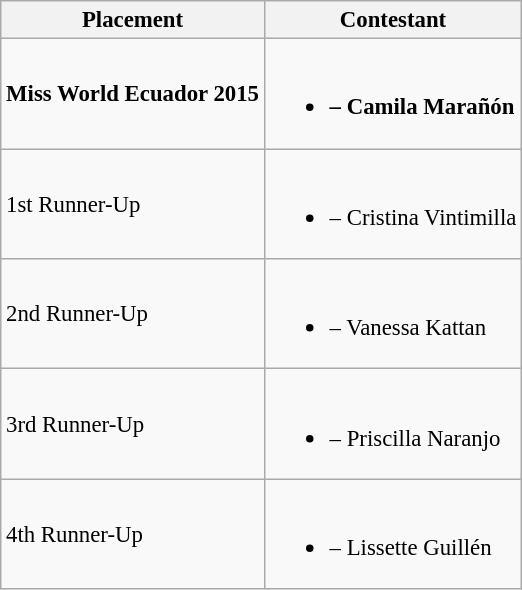<table class="wikitable sortable" style="font-size: 95%;">
<tr>
<th>Placement</th>
<th>Contestant</th>
</tr>
<tr>
<td><strong>Miss World Ecuador 2015</strong></td>
<td><br><ul><li><strong> – Camila Marañón</strong></li></ul></td>
</tr>
<tr>
<td>1st Runner-Up</td>
<td><br><ul><li> – Cristina Vintimilla</li></ul></td>
</tr>
<tr>
<td>2nd Runner-Up</td>
<td><br><ul><li> – Vanessa Kattan</li></ul></td>
</tr>
<tr>
<td>3rd Runner-Up</td>
<td><br><ul><li> – Priscilla Naranjo</li></ul></td>
</tr>
<tr>
<td>4th Runner-Up</td>
<td><br><ul><li> – Lissette Guillén</li></ul></td>
</tr>
</table>
